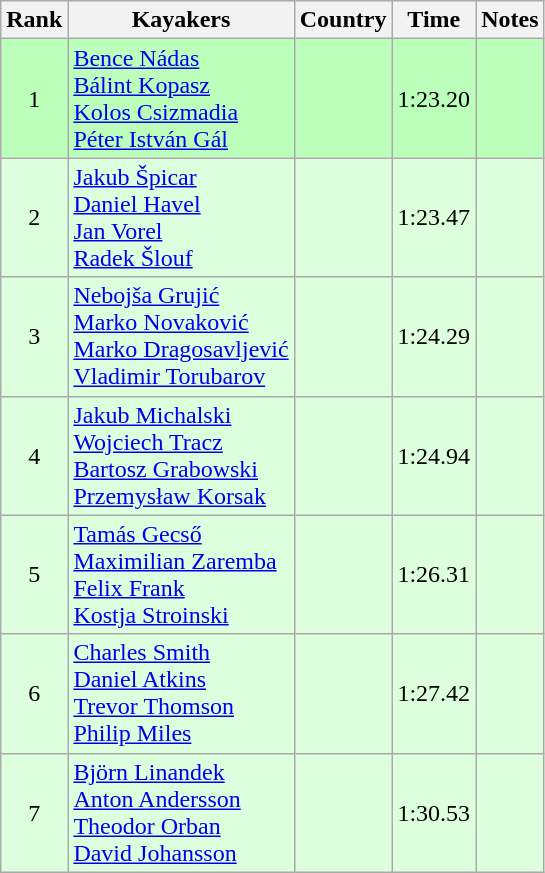<table class="wikitable" style="text-align:center">
<tr>
<th>Rank</th>
<th>Kayakers</th>
<th>Country</th>
<th>Time</th>
<th>Notes</th>
</tr>
<tr bgcolor=bbffbb>
<td>1</td>
<td align="left"><a href='#'>Bence Nádas</a><br><a href='#'>Bálint Kopasz</a><br><a href='#'>Kolos Csizmadia</a><br><a href='#'>Péter István Gál</a></td>
<td align="left"></td>
<td>1:23.20</td>
<td></td>
</tr>
<tr bgcolor=ddffdd>
<td>2</td>
<td align="left"><a href='#'>Jakub Špicar</a><br><a href='#'>Daniel Havel</a><br><a href='#'>Jan Vorel</a><br><a href='#'>Radek Šlouf</a></td>
<td align="left"></td>
<td>1:23.47</td>
<td></td>
</tr>
<tr bgcolor=ddffdd>
<td>3</td>
<td align="left"><a href='#'>Nebojša Grujić</a><br><a href='#'>Marko Novaković</a><br><a href='#'>Marko Dragosavljević</a><br><a href='#'>Vladimir Torubarov</a></td>
<td align="left"></td>
<td>1:24.29</td>
<td></td>
</tr>
<tr bgcolor=ddffdd>
<td>4</td>
<td align="left"><a href='#'>Jakub Michalski</a><br><a href='#'>Wojciech Tracz</a><br><a href='#'>Bartosz Grabowski</a><br><a href='#'>Przemysław Korsak</a></td>
<td align="left"></td>
<td>1:24.94</td>
<td></td>
</tr>
<tr bgcolor=ddffdd>
<td>5</td>
<td align="left"><a href='#'>Tamás Gecső</a><br><a href='#'>Maximilian Zaremba</a><br><a href='#'>Felix Frank</a><br><a href='#'>Kostja Stroinski</a></td>
<td align="left"></td>
<td>1:26.31</td>
<td></td>
</tr>
<tr bgcolor=ddffdd>
<td>6</td>
<td align="left"><a href='#'>Charles Smith</a><br><a href='#'>Daniel Atkins</a><br><a href='#'>Trevor Thomson</a><br><a href='#'>Philip Miles</a></td>
<td align="left"></td>
<td>1:27.42</td>
<td></td>
</tr>
<tr bgcolor=ddffdd>
<td>7</td>
<td align="left"><a href='#'>Björn Linandek</a><br><a href='#'>Anton Andersson</a><br><a href='#'>Theodor Orban</a><br><a href='#'>David Johansson</a></td>
<td align="left"></td>
<td>1:30.53</td>
<td></td>
</tr>
</table>
